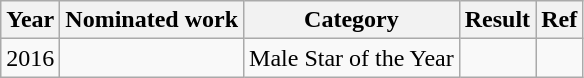<table class="wikitable">
<tr>
<th>Year</th>
<th>Nominated work</th>
<th>Category</th>
<th>Result</th>
<th>Ref</th>
</tr>
<tr>
<td>2016</td>
<td></td>
<td>Male Star of the Year</td>
<td></td>
<td></td>
</tr>
</table>
